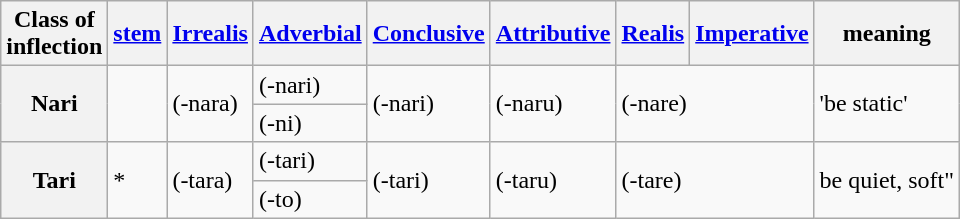<table class="wikitable">
<tr>
<th>Class of<br>inflection</th>
<th><a href='#'>stem</a><br></th>
<th><a href='#'>Irrealis</a><br></th>
<th><a href='#'>Adverbial</a><br></th>
<th><a href='#'>Conclusive</a><br></th>
<th><a href='#'>Attributive</a><br></th>
<th><a href='#'>Realis</a><br></th>
<th><a href='#'>Imperative</a><br></th>
<th>meaning</th>
</tr>
<tr>
<th rowspan="2">Nari<br></th>
<td rowspan="2"></td>
<td rowspan="2">(-nara)</td>
<td>(-nari)</td>
<td rowspan="2">(-nari)</td>
<td rowspan="2">(-naru)</td>
<td colspan="2" rowspan="2">(-nare)</td>
<td rowspan="2">'be static'</td>
</tr>
<tr>
<td>(-ni)</td>
</tr>
<tr>
<th rowspan="2">Tari<br></th>
<td rowspan="2">*</td>
<td rowspan="2">(-tara)</td>
<td>(-tari)</td>
<td rowspan="2">(-tari)</td>
<td rowspan="2">(-taru)</td>
<td colspan="2" rowspan="2">(-tare)</td>
<td rowspan="2">be quiet, soft"</td>
</tr>
<tr>
<td>(-to)</td>
</tr>
</table>
